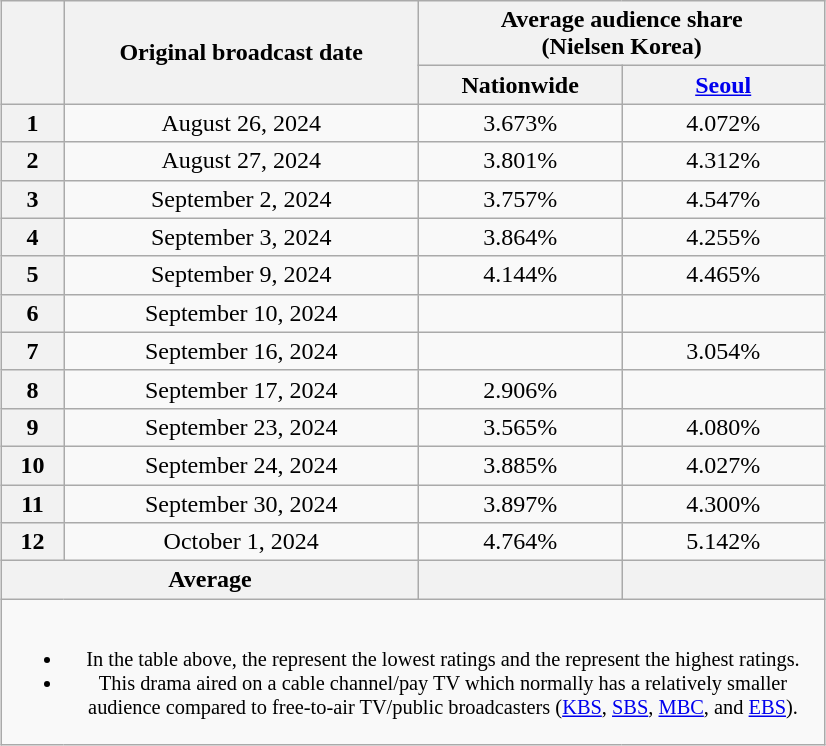<table class="wikitable" style="margin-left:auto; margin-right:auto; width:550px; text-align:center">
<tr>
<th scope="col" rowspan="2"></th>
<th scope="col" rowspan="2">Original broadcast date</th>
<th scope="col" colspan="2">Average audience share<br>(Nielsen Korea)</th>
</tr>
<tr>
<th scope="col" style="width:8em">Nationwide</th>
<th scope="col" style="width:8em"><a href='#'>Seoul</a></th>
</tr>
<tr>
<th scope="row">1</th>
<td>August 26, 2024</td>
<td>3.673% </td>
<td>4.072% </td>
</tr>
<tr>
<th scope="row">2</th>
<td>August 27, 2024</td>
<td>3.801% </td>
<td>4.312% </td>
</tr>
<tr>
<th scope="row">3</th>
<td>September 2, 2024</td>
<td>3.757% </td>
<td>4.547% </td>
</tr>
<tr>
<th scope="row">4</th>
<td>September 3, 2024</td>
<td>3.864% </td>
<td>4.255% </td>
</tr>
<tr>
<th scope="row">5</th>
<td>September 9, 2024</td>
<td>4.144% </td>
<td>4.465% </td>
</tr>
<tr>
<th scope="row">6</th>
<td>September 10, 2024</td>
<td><strong></strong> </td>
<td><strong></strong> </td>
</tr>
<tr>
<th scope="row">7</th>
<td>September 16, 2024</td>
<td><strong></strong> </td>
<td>3.054% </td>
</tr>
<tr>
<th scope="row">8</th>
<td>September 17, 2024</td>
<td>2.906% </td>
<td><strong></strong> </td>
</tr>
<tr>
<th scope="row">9</th>
<td>September 23, 2024</td>
<td>3.565% </td>
<td>4.080% </td>
</tr>
<tr>
<th scope="row">10</th>
<td>September 24, 2024</td>
<td>3.885% </td>
<td>4.027% </td>
</tr>
<tr>
<th scope="row">11</th>
<td>September 30, 2024</td>
<td>3.897% </td>
<td>4.300% </td>
</tr>
<tr>
<th scope="row">12</th>
<td>October 1, 2024</td>
<td>4.764% </td>
<td>5.142% </td>
</tr>
<tr>
<th scope="col" colspan="2">Average</th>
<th scope="col"></th>
<th scope="col"></th>
</tr>
<tr>
<td colspan="4" style="font-size:85%"><br><ul><li>In the table above, the <strong></strong> represent the lowest ratings and the <strong></strong> represent the highest ratings.</li><li>This drama aired on a cable channel/pay TV which normally has a relatively smaller audience compared to free-to-air TV/public broadcasters (<a href='#'>KBS</a>, <a href='#'>SBS</a>, <a href='#'>MBC</a>, and <a href='#'>EBS</a>).</li></ul></td>
</tr>
</table>
